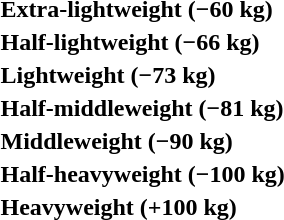<table>
<tr>
<th rowspan=2 style="text-align:left;">Extra-lightweight (−60 kg)</th>
<td rowspan=2></td>
<td rowspan=2></td>
<td></td>
</tr>
<tr>
<td></td>
</tr>
<tr>
<th rowspan=2 style="text-align:left;">Half-lightweight (−66 kg)</th>
<td rowspan=2></td>
<td rowspan=2></td>
<td></td>
</tr>
<tr>
<td></td>
</tr>
<tr>
<th rowspan=2 style="text-align:left;">Lightweight (−73 kg)</th>
<td rowspan=2></td>
<td rowspan=2></td>
<td></td>
</tr>
<tr>
<td></td>
</tr>
<tr>
<th rowspan=2 style="text-align:left;">Half-middleweight (−81 kg)</th>
<td rowspan=2></td>
<td rowspan=2></td>
<td></td>
</tr>
<tr>
<td></td>
</tr>
<tr>
<th rowspan=2 style="text-align:left;">Middleweight (−90 kg)</th>
<td rowspan=2></td>
<td rowspan=2></td>
<td></td>
</tr>
<tr>
<td></td>
</tr>
<tr>
<th rowspan=2 style="text-align:left;">Half-heavyweight (−100 kg)</th>
<td rowspan=2></td>
<td rowspan=2></td>
<td></td>
</tr>
<tr>
<td></td>
</tr>
<tr>
<th rowspan=2 style="text-align:left;">Heavyweight (+100 kg)</th>
<td rowspan=2></td>
<td rowspan=2></td>
<td></td>
</tr>
<tr>
<td></td>
</tr>
</table>
